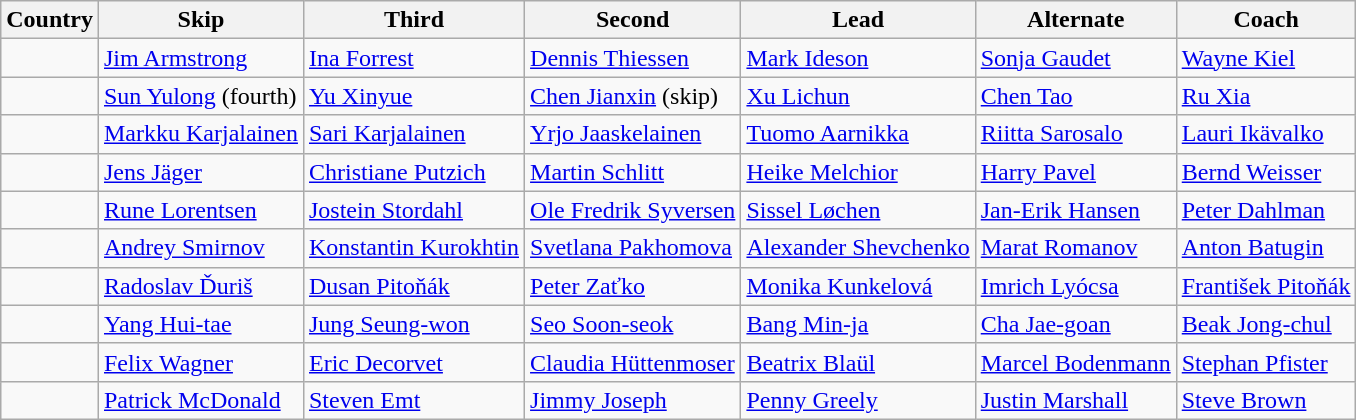<table class="wikitable">
<tr>
<th>Country</th>
<th>Skip</th>
<th>Third</th>
<th>Second</th>
<th>Lead</th>
<th>Alternate</th>
<th>Coach</th>
</tr>
<tr>
<td></td>
<td><a href='#'>Jim Armstrong</a></td>
<td><a href='#'>Ina Forrest</a></td>
<td><a href='#'>Dennis Thiessen</a></td>
<td><a href='#'>Mark Ideson</a></td>
<td><a href='#'>Sonja Gaudet</a></td>
<td><a href='#'>Wayne Kiel</a></td>
</tr>
<tr>
<td></td>
<td><a href='#'>Sun Yulong</a> (fourth)</td>
<td><a href='#'>Yu Xinyue</a></td>
<td><a href='#'>Chen Jianxin</a> (skip)</td>
<td><a href='#'>Xu Lichun</a></td>
<td><a href='#'>Chen Tao</a></td>
<td><a href='#'>Ru Xia</a></td>
</tr>
<tr>
<td></td>
<td><a href='#'>Markku Karjalainen</a></td>
<td><a href='#'>Sari Karjalainen</a></td>
<td><a href='#'>Yrjo Jaaskelainen</a></td>
<td><a href='#'>Tuomo Aarnikka</a></td>
<td><a href='#'>Riitta Sarosalo</a></td>
<td><a href='#'>Lauri Ikävalko</a></td>
</tr>
<tr>
<td></td>
<td><a href='#'>Jens Jäger</a></td>
<td><a href='#'>Christiane Putzich</a></td>
<td><a href='#'>Martin Schlitt</a></td>
<td><a href='#'>Heike Melchior</a></td>
<td><a href='#'>Harry Pavel</a></td>
<td><a href='#'>Bernd Weisser</a></td>
</tr>
<tr>
<td></td>
<td><a href='#'>Rune Lorentsen</a></td>
<td><a href='#'>Jostein Stordahl</a></td>
<td><a href='#'>Ole Fredrik Syversen</a></td>
<td><a href='#'>Sissel Løchen</a></td>
<td><a href='#'>Jan-Erik Hansen</a></td>
<td><a href='#'>Peter Dahlman</a></td>
</tr>
<tr>
<td></td>
<td><a href='#'>Andrey Smirnov</a></td>
<td><a href='#'>Konstantin Kurokhtin</a></td>
<td><a href='#'>Svetlana Pakhomova</a></td>
<td><a href='#'>Alexander Shevchenko</a></td>
<td><a href='#'>Marat Romanov</a></td>
<td><a href='#'>Anton Batugin</a></td>
</tr>
<tr>
<td></td>
<td><a href='#'>Radoslav Ďuriš</a></td>
<td><a href='#'>Dusan Pitoňák</a></td>
<td><a href='#'>Peter Zaťko</a></td>
<td><a href='#'>Monika Kunkelová</a></td>
<td><a href='#'>Imrich Lyócsa</a></td>
<td><a href='#'>František Pitoňák</a></td>
</tr>
<tr>
<td></td>
<td><a href='#'>Yang Hui-tae</a></td>
<td><a href='#'>Jung Seung-won</a></td>
<td><a href='#'>Seo Soon-seok</a></td>
<td><a href='#'>Bang Min-ja</a></td>
<td><a href='#'>Cha Jae-goan</a></td>
<td><a href='#'>Beak Jong-chul</a></td>
</tr>
<tr>
<td></td>
<td><a href='#'>Felix Wagner</a></td>
<td><a href='#'>Eric Decorvet</a></td>
<td><a href='#'>Claudia Hüttenmoser</a></td>
<td><a href='#'>Beatrix Blaül</a></td>
<td><a href='#'>Marcel Bodenmann</a></td>
<td><a href='#'>Stephan Pfister</a></td>
</tr>
<tr>
<td></td>
<td><a href='#'>Patrick McDonald</a></td>
<td><a href='#'>Steven Emt</a></td>
<td><a href='#'>Jimmy Joseph</a></td>
<td><a href='#'>Penny Greely</a></td>
<td><a href='#'>Justin Marshall</a></td>
<td><a href='#'>Steve Brown</a></td>
</tr>
</table>
